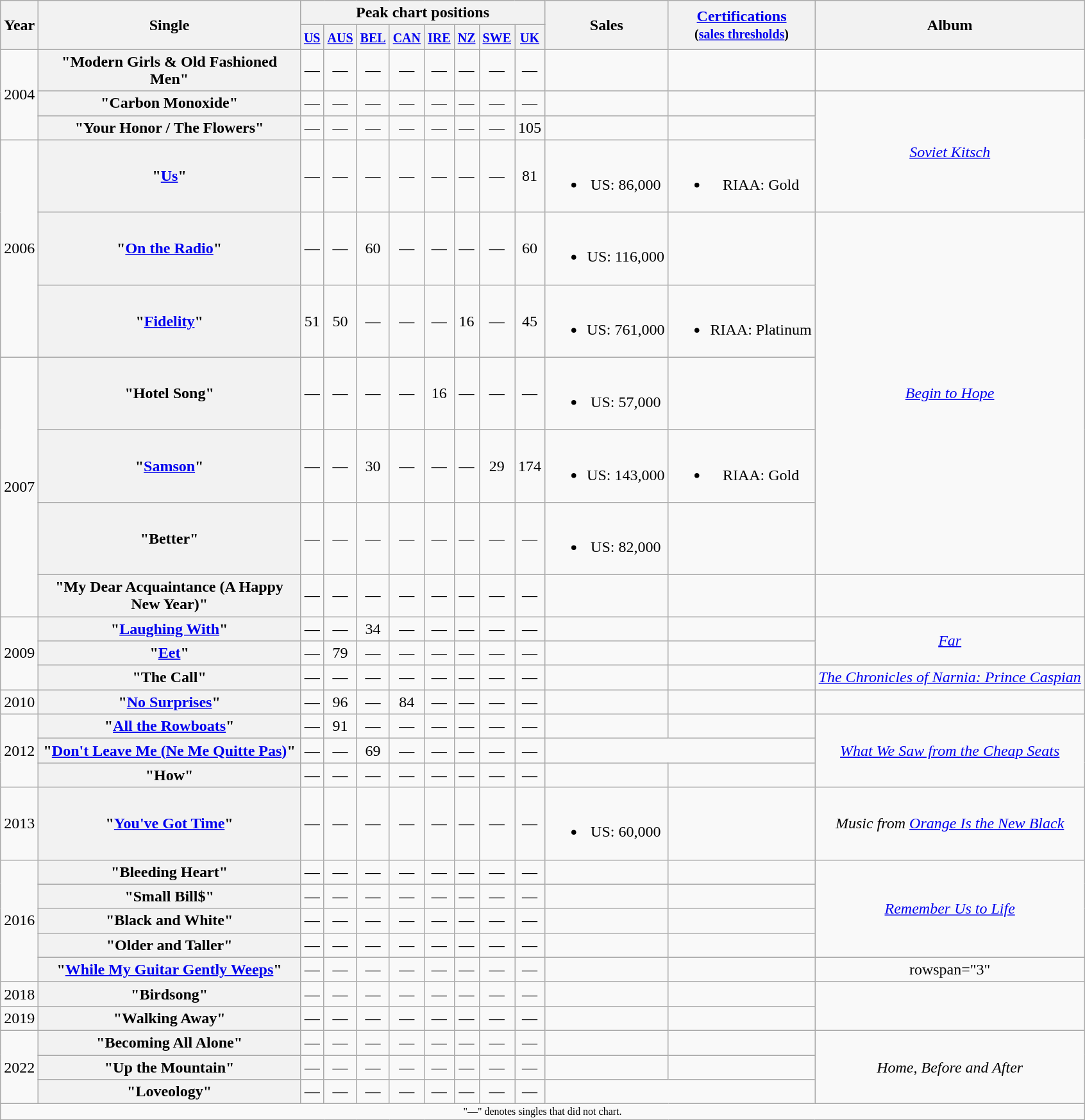<table class="wikitable plainrowheaders" style="text-align:center">
<tr>
<th rowspan=2>Year</th>
<th rowspan="2" style="width:265px;">Single</th>
<th colspan=8>Peak chart positions</th>
<th rowspan=2>Sales</th>
<th rowspan="2"><a href='#'>Certifications</a><br><small>(<a href='#'>sales thresholds</a>)</small></th>
<th rowspan="2">Album</th>
</tr>
<tr>
<th style="width:1em"><small><a href='#'>US</a></small><br></th>
<th style="width:1em"><small><a href='#'>AUS</a></small><br></th>
<th style="width:1em"><small><a href='#'>BEL</a></small><br></th>
<th style="width:1em"><small><a href='#'>CAN</a></small><br></th>
<th style="width:1em"><small><a href='#'>IRE</a></small><br></th>
<th style="width:1em"><small><a href='#'>NZ</a></small><br></th>
<th style="width:1em"><small><a href='#'>SWE</a></small><br></th>
<th style="width:1em"><small><a href='#'>UK</a></small><br></th>
</tr>
<tr>
<td rowspan="3">2004</td>
<th scope="row">"Modern Girls & Old Fashioned Men"<br></th>
<td>—</td>
<td>—</td>
<td>—</td>
<td>—</td>
<td>—</td>
<td>—</td>
<td>—</td>
<td>—</td>
<td></td>
<td></td>
<td></td>
</tr>
<tr>
<th scope="row">"Carbon Monoxide"</th>
<td>—</td>
<td>—</td>
<td>—</td>
<td>—</td>
<td>—</td>
<td>—</td>
<td>—</td>
<td>—</td>
<td></td>
<td></td>
<td rowspan="3"><em><a href='#'>Soviet Kitsch</a></em></td>
</tr>
<tr>
<th scope="row">"Your Honor / The Flowers"</th>
<td>—</td>
<td>—</td>
<td>—</td>
<td>—</td>
<td>—</td>
<td>—</td>
<td>—</td>
<td>105</td>
<td></td>
<td></td>
</tr>
<tr>
<td rowspan="3">2006</td>
<th scope="row">"<a href='#'>Us</a>"</th>
<td>—</td>
<td>—</td>
<td>—</td>
<td>—</td>
<td>—</td>
<td>—</td>
<td>—</td>
<td>81</td>
<td><br><ul><li>US: 86,000</li></ul></td>
<td><br><ul><li>RIAA: Gold</li></ul></td>
</tr>
<tr>
<th scope="row">"<a href='#'>On the Radio</a>"</th>
<td>—</td>
<td>—</td>
<td>60</td>
<td>—</td>
<td>—</td>
<td>—</td>
<td>—</td>
<td>60</td>
<td><br><ul><li>US: 116,000</li></ul></td>
<td></td>
<td rowspan="5" style="text-align:center;"><em><a href='#'>Begin to Hope</a></em></td>
</tr>
<tr>
<th scope="row">"<a href='#'>Fidelity</a>"</th>
<td>51</td>
<td>50</td>
<td>—</td>
<td>—</td>
<td>—</td>
<td>16</td>
<td>—</td>
<td>45</td>
<td><br><ul><li>US: 761,000</li></ul></td>
<td><br><ul><li>RIAA: Platinum</li></ul></td>
</tr>
<tr>
<td rowspan="4">2007</td>
<th scope="row">"Hotel Song"</th>
<td>—</td>
<td>—</td>
<td>—</td>
<td>—</td>
<td>16</td>
<td>—</td>
<td>—</td>
<td>—</td>
<td><br><ul><li>US: 57,000</li></ul></td>
<td></td>
</tr>
<tr>
<th scope="row">"<a href='#'>Samson</a>"</th>
<td>—</td>
<td>—</td>
<td>30</td>
<td>—</td>
<td>—</td>
<td>—</td>
<td>29</td>
<td>174</td>
<td><br><ul><li>US: 143,000</li></ul></td>
<td><br><ul><li>RIAA: Gold</li></ul></td>
</tr>
<tr>
<th scope="row">"Better"</th>
<td>—</td>
<td>—</td>
<td>—</td>
<td>—</td>
<td>—</td>
<td>—</td>
<td>—</td>
<td>—</td>
<td><br><ul><li>US: 82,000</li></ul></td>
<td></td>
</tr>
<tr>
<th scope="row">"My Dear Acquaintance (A Happy New Year)"</th>
<td>—</td>
<td>—</td>
<td>—</td>
<td>—</td>
<td>—</td>
<td>—</td>
<td>—</td>
<td>—</td>
<td></td>
<td></td>
<td></td>
</tr>
<tr>
<td rowspan="3">2009</td>
<th scope="row">"<a href='#'>Laughing With</a>"</th>
<td>—</td>
<td>—</td>
<td>34</td>
<td>—</td>
<td>—</td>
<td>—</td>
<td>—</td>
<td>—</td>
<td></td>
<td></td>
<td rowspan="2"><em><a href='#'>Far</a></em></td>
</tr>
<tr>
<th scope="row">"<a href='#'>Eet</a>"</th>
<td>—</td>
<td>79</td>
<td>—</td>
<td>—</td>
<td>—</td>
<td>—</td>
<td>—</td>
<td>—</td>
<td></td>
<td></td>
</tr>
<tr>
<th scope="row">"The Call"</th>
<td>—</td>
<td>—</td>
<td>—</td>
<td>—</td>
<td>—</td>
<td>—</td>
<td>—</td>
<td>—</td>
<td></td>
<td></td>
<td><em><a href='#'>The Chronicles of Narnia: Prince Caspian</a></em></td>
</tr>
<tr>
<td>2010</td>
<th scope="row">"<a href='#'>No Surprises</a>"</th>
<td>—</td>
<td>96</td>
<td>—</td>
<td>84</td>
<td>—</td>
<td>—</td>
<td>—</td>
<td>—</td>
<td></td>
<td></td>
<td></td>
</tr>
<tr>
<td rowspan="3">2012</td>
<th scope="row">"<a href='#'>All the Rowboats</a>"</th>
<td>—</td>
<td>91</td>
<td>—</td>
<td>—</td>
<td>—</td>
<td>—</td>
<td>—</td>
<td>—</td>
<td></td>
<td></td>
<td rowspan="3"><em><a href='#'>What We Saw from the Cheap Seats</a></em></td>
</tr>
<tr>
<th scope="row">"<a href='#'>Don't Leave Me (Ne Me Quitte Pas)</a>"</th>
<td>—</td>
<td>—</td>
<td>69</td>
<td>—</td>
<td>—</td>
<td>—</td>
<td>—</td>
<td>—</td>
</tr>
<tr>
<th scope="row">"How"</th>
<td>—</td>
<td>—</td>
<td>—</td>
<td>—</td>
<td>—</td>
<td>—</td>
<td>—</td>
<td>—</td>
<td></td>
<td></td>
</tr>
<tr>
<td>2013</td>
<th scope="row">"<a href='#'>You've Got Time</a>"</th>
<td>—</td>
<td>—</td>
<td>—</td>
<td>—</td>
<td>—</td>
<td>—</td>
<td>—</td>
<td>—</td>
<td><br><ul><li>US: 60,000</li></ul></td>
<td></td>
<td><em>Music from <a href='#'>Orange Is the New Black</a></em></td>
</tr>
<tr>
<td rowspan="5">2016</td>
<th scope="row">"Bleeding Heart"</th>
<td>—</td>
<td>—</td>
<td>—</td>
<td>—</td>
<td>—</td>
<td>—</td>
<td>—</td>
<td>—</td>
<td></td>
<td></td>
<td rowspan="4"><em><a href='#'>Remember Us to Life</a></em></td>
</tr>
<tr>
<th scope="row">"Small Bill$"</th>
<td>—</td>
<td>—</td>
<td>—</td>
<td>—</td>
<td>—</td>
<td>—</td>
<td>—</td>
<td>—</td>
<td></td>
<td></td>
</tr>
<tr>
<th scope="row">"Black and White"</th>
<td>—</td>
<td>—</td>
<td>—</td>
<td>—</td>
<td>—</td>
<td>—</td>
<td>—</td>
<td>—</td>
<td></td>
<td></td>
</tr>
<tr>
<th scope="row">"Older and Taller"</th>
<td>—</td>
<td>—</td>
<td>—</td>
<td>—</td>
<td>—</td>
<td>—</td>
<td>—</td>
<td>—</td>
<td></td>
<td></td>
</tr>
<tr>
<th scope="row">"<a href='#'>While My Guitar Gently Weeps</a>"</th>
<td>—</td>
<td>—</td>
<td>—</td>
<td>—</td>
<td>—</td>
<td>—</td>
<td>—</td>
<td>—</td>
<td></td>
<td></td>
<td>rowspan="3" </td>
</tr>
<tr>
<td>2018</td>
<th scope="row">"Birdsong"</th>
<td>—</td>
<td>—</td>
<td>—</td>
<td>—</td>
<td>—</td>
<td>—</td>
<td>—</td>
<td>—</td>
<td></td>
<td></td>
</tr>
<tr>
<td>2019</td>
<th scope="row">"Walking Away"<br></th>
<td>—</td>
<td>—</td>
<td>—</td>
<td>—</td>
<td>—</td>
<td>—</td>
<td>—</td>
<td>—</td>
<td></td>
<td></td>
</tr>
<tr>
<td rowspan="3">2022</td>
<th scope="row">"Becoming All Alone"</th>
<td>—</td>
<td>—</td>
<td>—</td>
<td>—</td>
<td>—</td>
<td>—</td>
<td>—</td>
<td>—</td>
<td></td>
<td></td>
<td rowspan="3"><em>Home, Before and After</em></td>
</tr>
<tr>
<th scope="row">"Up the Mountain"</th>
<td>—</td>
<td>—</td>
<td>—</td>
<td>—</td>
<td>—</td>
<td>—</td>
<td>—</td>
<td>—</td>
<td></td>
<td></td>
</tr>
<tr>
<th scope="row">"Loveology"</th>
<td>—</td>
<td>—</td>
<td>—</td>
<td>—</td>
<td>—</td>
<td>—</td>
<td>—</td>
<td>—</td>
</tr>
<tr>
<td colspan="13" style="text-align:center; font-size:8pt;">"—" denotes singles that did not chart.<br></td>
</tr>
</table>
